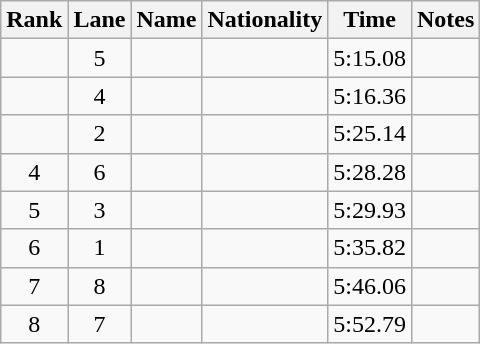<table class="wikitable sortable" style="text-align:center">
<tr>
<th>Rank</th>
<th>Lane</th>
<th>Name</th>
<th>Nationality</th>
<th>Time</th>
<th>Notes</th>
</tr>
<tr>
<td></td>
<td>5</td>
<td align=left></td>
<td align=left></td>
<td>5:15.08</td>
<td></td>
</tr>
<tr>
<td></td>
<td>4</td>
<td align=left></td>
<td align=left></td>
<td>5:16.36</td>
<td></td>
</tr>
<tr>
<td></td>
<td>2</td>
<td align=left></td>
<td align=left></td>
<td>5:25.14</td>
<td></td>
</tr>
<tr>
<td>4</td>
<td>6</td>
<td align=left></td>
<td align=left></td>
<td>5:28.28</td>
<td></td>
</tr>
<tr>
<td>5</td>
<td>3</td>
<td align=left></td>
<td align=left></td>
<td>5:29.93</td>
<td></td>
</tr>
<tr>
<td>6</td>
<td>1</td>
<td align=left></td>
<td align=left></td>
<td>5:35.82</td>
<td></td>
</tr>
<tr>
<td>7</td>
<td>8</td>
<td align=left></td>
<td align=left></td>
<td>5:46.06</td>
<td></td>
</tr>
<tr>
<td>8</td>
<td>7</td>
<td align=left></td>
<td align=left></td>
<td>5:52.79</td>
<td></td>
</tr>
</table>
